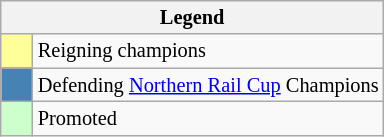<table class="wikitable" style="font-size: 85%">
<tr>
<th colspan=2>Legend</th>
</tr>
<tr>
<td style="background:#ff9; width:15px;"> </td>
<td>Reigning champions</td>
</tr>
<tr>
<td style="background:#4682b4; width:15px;"> </td>
<td>Defending <a href='#'>Northern Rail Cup</a> Champions</td>
</tr>
<tr>
<td style="background:#CCFFCC; width:15px;"> </td>
<td>Promoted</td>
</tr>
</table>
